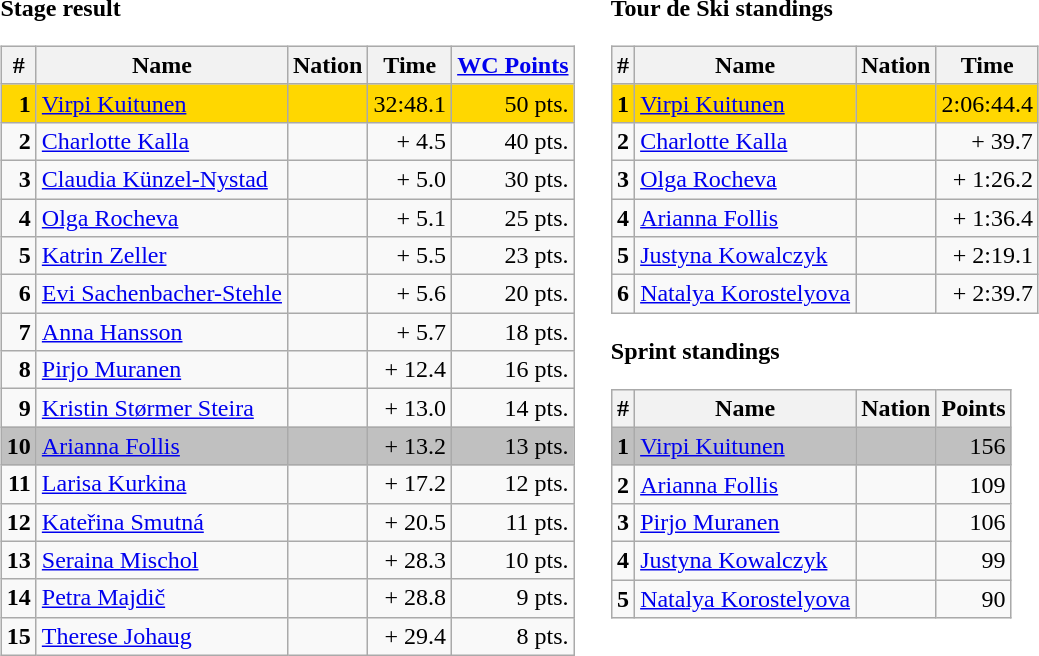<table>
<tr valign="top">
<td><strong>Stage result</strong><br><table class="wikitable">
<tr>
<th>#</th>
<th>Name</th>
<th>Nation</th>
<th>Time</th>
<th><a href='#'>WC Points</a></th>
</tr>
<tr align="right" bgcolor="gold">
<td><strong>1</strong></td>
<td align="left"><a href='#'>Virpi Kuitunen</a></td>
<td align="left"></td>
<td>32:48.1</td>
<td>50 pts.</td>
</tr>
<tr align="right">
<td><strong>2</strong></td>
<td align="left"><a href='#'>Charlotte Kalla</a></td>
<td align="left"></td>
<td>+ 4.5</td>
<td>40 pts.</td>
</tr>
<tr align="right">
<td><strong>3</strong></td>
<td align="left"><a href='#'>Claudia Künzel-Nystad</a></td>
<td align="left"></td>
<td>+ 5.0</td>
<td>30 pts.</td>
</tr>
<tr align="right">
<td><strong>4</strong></td>
<td align="left"><a href='#'>Olga Rocheva</a></td>
<td align="left"></td>
<td>+ 5.1</td>
<td>25 pts.</td>
</tr>
<tr align="right">
<td><strong>5</strong></td>
<td align="left"><a href='#'>Katrin Zeller</a></td>
<td align="left"></td>
<td>+ 5.5</td>
<td>23 pts.</td>
</tr>
<tr align="right">
<td><strong>6</strong></td>
<td align="left"><a href='#'>Evi Sachenbacher-Stehle</a></td>
<td align="left"></td>
<td>+ 5.6</td>
<td>20 pts.</td>
</tr>
<tr align="right">
<td><strong>7</strong></td>
<td align="left"><a href='#'>Anna Hansson</a></td>
<td align="left"></td>
<td>+ 5.7</td>
<td>18 pts.</td>
</tr>
<tr align="right">
<td><strong>8</strong></td>
<td align="left"><a href='#'>Pirjo Muranen</a></td>
<td align="left"></td>
<td>+ 12.4</td>
<td>16 pts.</td>
</tr>
<tr align="right">
<td><strong>9</strong></td>
<td align="left"><a href='#'>Kristin Størmer Steira</a></td>
<td align="left"></td>
<td>+ 13.0</td>
<td>14 pts.</td>
</tr>
<tr align="right" bgcolor="silver">
<td><strong>10</strong></td>
<td align="left"><a href='#'>Arianna Follis</a></td>
<td align="left"></td>
<td>+ 13.2</td>
<td>13 pts.</td>
</tr>
<tr align="right">
<td><strong>11</strong></td>
<td align="left"><a href='#'>Larisa Kurkina</a></td>
<td align="left"></td>
<td>+ 17.2</td>
<td>12 pts.</td>
</tr>
<tr align="right">
<td><strong>12</strong></td>
<td align="left"><a href='#'>Kateřina Smutná</a></td>
<td align="left"></td>
<td>+ 20.5</td>
<td>11 pts.</td>
</tr>
<tr align="right">
<td><strong>13</strong></td>
<td align="left"><a href='#'>Seraina Mischol</a></td>
<td align="left"></td>
<td>+ 28.3</td>
<td>10 pts.</td>
</tr>
<tr align="right">
<td><strong>14</strong></td>
<td align="left"><a href='#'>Petra Majdič</a></td>
<td align="left"></td>
<td>+ 28.8</td>
<td>9 pts.</td>
</tr>
<tr align="right">
<td><strong>15</strong></td>
<td align="left"><a href='#'>Therese Johaug</a></td>
<td align="left"></td>
<td>+ 29.4</td>
<td>8 pts.</td>
</tr>
</table>
</td>
<td></td>
<td><strong>Tour de Ski standings</strong><br><table class="wikitable">
<tr>
<th>#</th>
<th>Name</th>
<th>Nation</th>
<th>Time</th>
</tr>
<tr align="right" bgcolor="gold">
<td><strong>1</strong></td>
<td align="left"><a href='#'>Virpi Kuitunen</a></td>
<td align="left"></td>
<td>2:06:44.4</td>
</tr>
<tr align="right">
<td><strong>2</strong></td>
<td align="left"><a href='#'>Charlotte Kalla</a></td>
<td align="left"></td>
<td>+ 39.7</td>
</tr>
<tr align="right">
<td><strong>3</strong></td>
<td align="left"><a href='#'>Olga Rocheva</a></td>
<td align="left"></td>
<td>+ 1:26.2</td>
</tr>
<tr align="right">
<td><strong>4</strong></td>
<td align="left"><a href='#'>Arianna Follis</a></td>
<td align="left"></td>
<td>+ 1:36.4</td>
</tr>
<tr align="right">
<td><strong>5</strong></td>
<td align="left"><a href='#'>Justyna Kowalczyk</a></td>
<td align="left"></td>
<td>+ 2:19.1</td>
</tr>
<tr align="right">
<td><strong>6</strong></td>
<td align="left"><a href='#'>Natalya Korostelyova</a></td>
<td align="left"></td>
<td>+ 2:39.7</td>
</tr>
</table>
<strong>Sprint standings</strong><table class="wikitable">
<tr>
<th>#</th>
<th>Name</th>
<th>Nation</th>
<th>Points</th>
</tr>
<tr align="right" bgcolor="silver">
<td><strong>1</strong></td>
<td align="left"><a href='#'>Virpi Kuitunen</a></td>
<td align="left"></td>
<td>156</td>
</tr>
<tr align="right">
<td><strong>2</strong></td>
<td align="left"><a href='#'>Arianna Follis</a></td>
<td align="left"></td>
<td>109</td>
</tr>
<tr align="right">
<td><strong>3</strong></td>
<td align="left"><a href='#'>Pirjo Muranen</a></td>
<td align="left"></td>
<td>106</td>
</tr>
<tr align="right">
<td><strong>4</strong></td>
<td align="left"><a href='#'>Justyna Kowalczyk</a></td>
<td align="left"></td>
<td>99</td>
</tr>
<tr align="right">
<td><strong>5</strong></td>
<td align="left"><a href='#'>Natalya Korostelyova</a></td>
<td align="left"></td>
<td>90</td>
</tr>
</table>
</td>
</tr>
</table>
